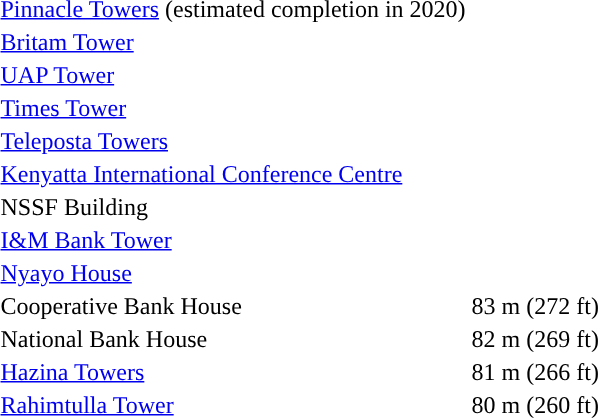<table style="class=">
<tr>
<td><a href='#'>Pinnacle Towers</a> (estimated completion in 2020)</td>
<td></td>
</tr>
<tr>
<td><a href='#'>Britam Tower</a></td>
<td></td>
</tr>
<tr>
<td><a href='#'>UAP Tower</a></td>
<td></td>
</tr>
<tr>
<td><a href='#'>Times Tower</a></td>
<td></td>
</tr>
<tr>
<td><a href='#'>Teleposta Towers</a></td>
<td></td>
</tr>
<tr>
<td><a href='#'>Kenyatta International Conference Centre</a></td>
<td></td>
</tr>
<tr>
<td>NSSF Building</td>
<td></td>
</tr>
<tr>
<td><a href='#'>I&M Bank Tower</a></td>
<td></td>
</tr>
<tr>
<td><a href='#'>Nyayo House</a></td>
<td></td>
</tr>
<tr>
<td>Cooperative Bank House</td>
<td>83 m (272 ft)</td>
</tr>
<tr>
<td>National Bank House</td>
<td>82 m (269 ft)</td>
</tr>
<tr>
<td><a href='#'>Hazina Towers</a></td>
<td>81 m (266 ft)</td>
</tr>
<tr>
<td><a href='#'>Rahimtulla Tower</a></td>
<td>80 m (260 ft)</td>
</tr>
</table>
